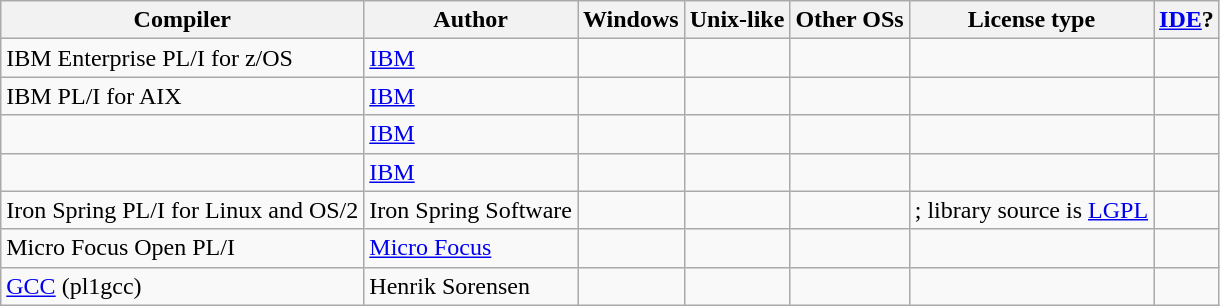<table class="wikitable sortable">
<tr>
<th>Compiler</th>
<th>Author</th>
<th>Windows</th>
<th>Unix-like</th>
<th>Other OSs</th>
<th>License type</th>
<th><a href='#'>IDE</a>?</th>
</tr>
<tr>
<td>IBM Enterprise PL/I for z/OS</td>
<td><a href='#'>IBM</a></td>
<td></td>
<td></td>
<td></td>
<td></td>
<td></td>
</tr>
<tr>
<td>IBM PL/I for AIX</td>
<td><a href='#'>IBM</a></td>
<td></td>
<td></td>
<td></td>
<td></td>
<td></td>
</tr>
<tr>
<td></td>
<td><a href='#'>IBM</a></td>
<td></td>
<td></td>
<td></td>
<td></td>
<td></td>
</tr>
<tr>
<td></td>
<td><a href='#'>IBM</a></td>
<td></td>
<td></td>
<td></td>
<td></td>
<td></td>
</tr>
<tr>
<td>Iron Spring PL/I for Linux and OS/2</td>
<td>Iron Spring Software</td>
<td></td>
<td></td>
<td></td>
<td>; library source is <a href='#'>LGPL</a></td>
<td></td>
</tr>
<tr>
<td>Micro Focus Open PL/I</td>
<td><a href='#'>Micro Focus</a></td>
<td></td>
<td></td>
<td></td>
<td></td>
<td></td>
</tr>
<tr>
<td><a href='#'>GCC</a> (pl1gcc)</td>
<td>Henrik Sorensen</td>
<td></td>
<td></td>
<td></td>
<td></td>
<td></td>
</tr>
</table>
